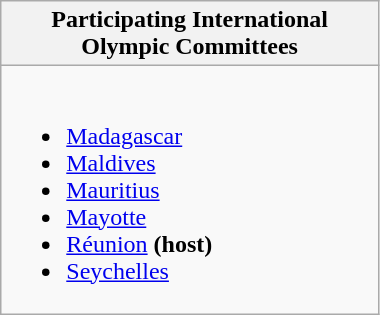<table class="wikitable" style="width:20%;">
<tr>
<th>Participating International Olympic Committees</th>
</tr>
<tr>
<td><br><ul><li> <a href='#'>Madagascar</a></li><li> <a href='#'>Maldives</a></li><li> <a href='#'>Mauritius</a></li><li> <a href='#'>Mayotte</a></li><li> <a href='#'>Réunion</a> <strong>(host)</strong></li><li> <a href='#'>Seychelles</a></li></ul></td>
</tr>
</table>
